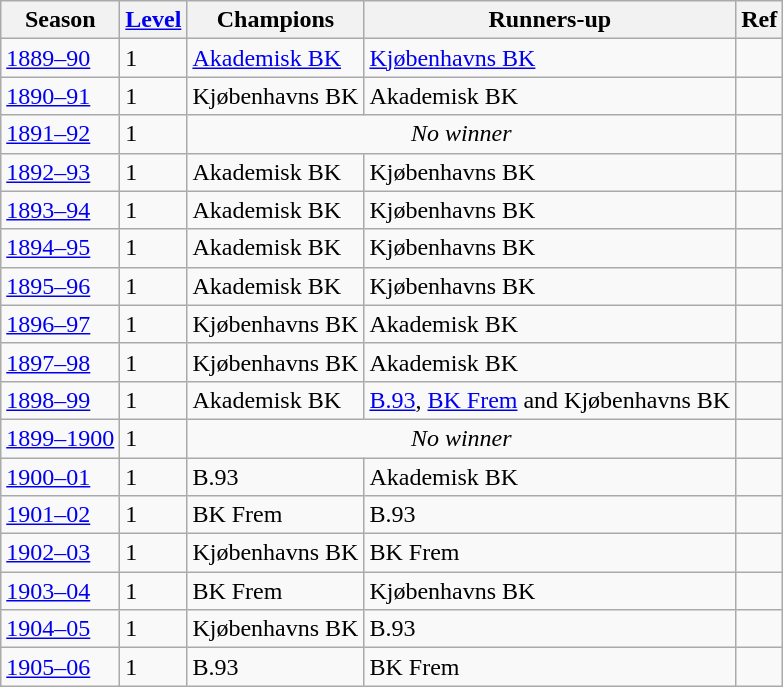<table class="sortable wikitable plainrowheaders">
<tr>
<th>Season</th>
<th><a href='#'>Level</a></th>
<th>Champions</th>
<th>Runners-up</th>
<th>Ref</th>
</tr>
<tr>
<td><a href='#'>1889–90</a></td>
<td>1</td>
<td><a href='#'>Akademisk BK</a></td>
<td><a href='#'>Kjøbenhavns BK</a></td>
<td></td>
</tr>
<tr>
<td><a href='#'>1890–91</a></td>
<td>1</td>
<td>Kjøbenhavns BK</td>
<td>Akademisk BK</td>
<td></td>
</tr>
<tr>
<td><a href='#'>1891–92</a></td>
<td>1</td>
<td colspan="2" style="text-align:center;"><em>No winner</em></td>
<td></td>
</tr>
<tr>
<td><a href='#'>1892–93</a></td>
<td>1</td>
<td>Akademisk BK</td>
<td>Kjøbenhavns BK</td>
<td></td>
</tr>
<tr>
<td><a href='#'>1893–94</a></td>
<td>1</td>
<td>Akademisk BK</td>
<td>Kjøbenhavns BK</td>
<td></td>
</tr>
<tr>
<td><a href='#'>1894–95</a></td>
<td>1</td>
<td>Akademisk BK</td>
<td>Kjøbenhavns BK</td>
<td></td>
</tr>
<tr>
<td><a href='#'>1895–96</a></td>
<td>1</td>
<td>Akademisk BK</td>
<td>Kjøbenhavns BK</td>
<td></td>
</tr>
<tr>
<td><a href='#'>1896–97</a></td>
<td>1</td>
<td>Kjøbenhavns BK</td>
<td>Akademisk BK</td>
<td></td>
</tr>
<tr>
<td><a href='#'>1897–98</a></td>
<td>1</td>
<td>Kjøbenhavns BK</td>
<td>Akademisk BK</td>
<td></td>
</tr>
<tr>
<td><a href='#'>1898–99</a></td>
<td>1</td>
<td>Akademisk BK</td>
<td><a href='#'>B.93</a>, <a href='#'>BK Frem</a> and Kjøbenhavns BK</td>
<td></td>
</tr>
<tr>
<td><a href='#'>1899–1900</a></td>
<td>1</td>
<td colspan="2" style="text-align:center;"><em>No winner</em></td>
<td></td>
</tr>
<tr>
<td><a href='#'>1900–01</a></td>
<td>1</td>
<td>B.93</td>
<td>Akademisk BK</td>
<td></td>
</tr>
<tr>
<td><a href='#'>1901–02</a></td>
<td>1</td>
<td>BK Frem</td>
<td>B.93</td>
<td></td>
</tr>
<tr>
<td><a href='#'>1902–03</a></td>
<td>1</td>
<td>Kjøbenhavns BK</td>
<td>BK Frem</td>
<td></td>
</tr>
<tr>
<td><a href='#'>1903–04</a></td>
<td>1</td>
<td>BK Frem</td>
<td>Kjøbenhavns BK</td>
<td></td>
</tr>
<tr>
<td><a href='#'>1904–05</a></td>
<td>1</td>
<td>Kjøbenhavns BK</td>
<td>B.93</td>
<td></td>
</tr>
<tr>
<td><a href='#'>1905–06</a></td>
<td>1</td>
<td>B.93</td>
<td>BK Frem</td>
<td></td>
</tr>
</table>
